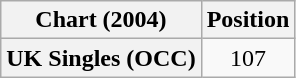<table class="wikitable plainrowheaders" style="text-align:center">
<tr>
<th scope="col">Chart (2004)</th>
<th scope="col">Position</th>
</tr>
<tr>
<th scope="row">UK Singles (OCC)</th>
<td>107</td>
</tr>
</table>
